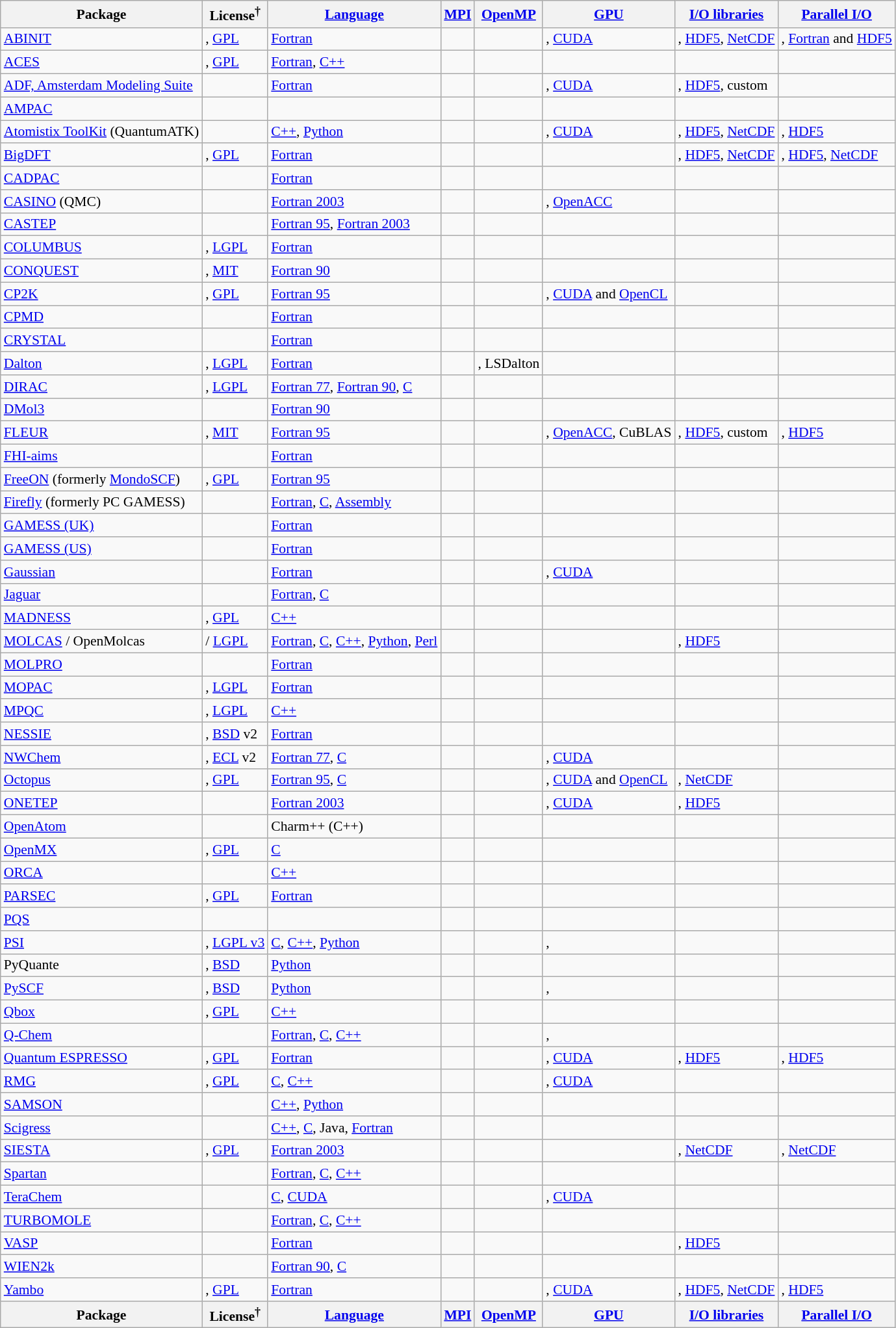<table class="sortable wikitable" style="font-size: 90%;">
<tr>
<th>Package</th>
<th>License<sup>†</sup></th>
<th><a href='#'>Language</a></th>
<th><a href='#'>MPI</a></th>
<th><a href='#'>OpenMP</a></th>
<th><a href='#'>GPU</a></th>
<th><a href='#'>I/O libraries</a></th>
<th><a href='#'>Parallel I/O</a></th>
</tr>
<tr>
<td><a href='#'>ABINIT</a></td>
<td>, <a href='#'>GPL</a></td>
<td><a href='#'>Fortran</a></td>
<td></td>
<td></td>
<td>, <a href='#'>CUDA</a></td>
<td>, <a href='#'>HDF5</a>, <a href='#'>NetCDF</a></td>
<td>, <a href='#'>Fortran</a> and <a href='#'>HDF5</a></td>
</tr>
<tr>
<td><a href='#'>ACES</a></td>
<td>, <a href='#'>GPL</a></td>
<td><a href='#'>Fortran</a>, <a href='#'>C++</a></td>
<td></td>
<td></td>
<td></td>
<td></td>
<td></td>
</tr>
<tr>
<td><a href='#'>ADF, Amsterdam Modeling Suite</a></td>
<td></td>
<td><a href='#'>Fortran</a></td>
<td></td>
<td></td>
<td>, <a href='#'>CUDA</a></td>
<td>, <a href='#'>HDF5</a>, custom</td>
<td></td>
</tr>
<tr>
<td><a href='#'>AMPAC</a></td>
<td></td>
<td></td>
<td></td>
<td></td>
<td></td>
<td></td>
<td></td>
</tr>
<tr>
<td><a href='#'>Atomistix ToolKit</a> (QuantumATK)</td>
<td></td>
<td><a href='#'>C++</a>, <a href='#'>Python</a></td>
<td></td>
<td></td>
<td>, <a href='#'>CUDA</a></td>
<td>, <a href='#'>HDF5</a>, <a href='#'>NetCDF</a></td>
<td>, <a href='#'>HDF5</a></td>
</tr>
<tr>
<td><a href='#'>BigDFT</a></td>
<td>, <a href='#'>GPL</a></td>
<td><a href='#'>Fortran</a></td>
<td></td>
<td></td>
<td></td>
<td>, <a href='#'>HDF5</a>, <a href='#'>NetCDF</a></td>
<td>, <a href='#'>HDF5</a>, <a href='#'>NetCDF</a></td>
</tr>
<tr>
<td><a href='#'>CADPAC</a></td>
<td></td>
<td><a href='#'>Fortran</a></td>
<td></td>
<td></td>
<td></td>
<td></td>
<td></td>
</tr>
<tr>
<td><a href='#'>CASINO</a> (QMC)</td>
<td></td>
<td><a href='#'>Fortran 2003</a></td>
<td></td>
<td></td>
<td>, <a href='#'>OpenACC</a></td>
<td></td>
<td></td>
</tr>
<tr>
<td><a href='#'>CASTEP</a></td>
<td></td>
<td><a href='#'>Fortran 95</a>, <a href='#'>Fortran 2003</a></td>
<td></td>
<td></td>
<td></td>
<td></td>
<td></td>
</tr>
<tr>
<td><a href='#'>COLUMBUS</a></td>
<td>, <a href='#'>LGPL</a></td>
<td><a href='#'>Fortran</a></td>
<td></td>
<td></td>
<td></td>
<td></td>
<td></td>
</tr>
<tr>
<td><a href='#'>CONQUEST</a></td>
<td>, <a href='#'>MIT</a></td>
<td><a href='#'>Fortran 90</a></td>
<td></td>
<td></td>
<td></td>
<td></td>
<td></td>
</tr>
<tr>
<td><a href='#'>CP2K</a></td>
<td>, <a href='#'>GPL</a></td>
<td><a href='#'>Fortran 95</a></td>
<td></td>
<td></td>
<td>, <a href='#'>CUDA</a> and <a href='#'>OpenCL</a></td>
<td></td>
<td></td>
</tr>
<tr>
<td><a href='#'>CPMD</a></td>
<td></td>
<td><a href='#'>Fortran</a></td>
<td></td>
<td></td>
<td></td>
<td></td>
<td></td>
</tr>
<tr>
<td><a href='#'>CRYSTAL</a></td>
<td></td>
<td><a href='#'>Fortran</a></td>
<td></td>
<td></td>
<td></td>
<td></td>
<td></td>
</tr>
<tr>
<td><a href='#'>Dalton</a></td>
<td>, <a href='#'>LGPL</a></td>
<td><a href='#'>Fortran</a></td>
<td></td>
<td>, LSDalton</td>
<td></td>
<td></td>
<td></td>
</tr>
<tr>
<td><a href='#'>DIRAC</a></td>
<td>, <a href='#'>LGPL</a></td>
<td><a href='#'>Fortran 77</a>, <a href='#'>Fortran 90</a>, <a href='#'>C</a></td>
<td></td>
<td></td>
<td></td>
<td></td>
<td></td>
</tr>
<tr>
<td><a href='#'>DMol3</a></td>
<td></td>
<td><a href='#'>Fortran 90</a></td>
<td></td>
<td></td>
<td></td>
<td></td>
<td></td>
</tr>
<tr>
<td><a href='#'>FLEUR</a></td>
<td>, <a href='#'>MIT</a></td>
<td><a href='#'>Fortran 95</a></td>
<td></td>
<td></td>
<td>, <a href='#'>OpenACC</a>, CuBLAS</td>
<td>, <a href='#'>HDF5</a>, custom</td>
<td>, <a href='#'>HDF5</a></td>
</tr>
<tr>
<td><a href='#'>FHI-aims</a></td>
<td></td>
<td><a href='#'>Fortran</a></td>
<td></td>
<td></td>
<td></td>
<td></td>
<td></td>
</tr>
<tr>
<td><a href='#'>FreeON</a> (formerly <a href='#'>MondoSCF</a>)</td>
<td>, <a href='#'>GPL</a></td>
<td><a href='#'>Fortran 95</a></td>
<td></td>
<td></td>
<td></td>
<td></td>
<td></td>
</tr>
<tr>
<td><a href='#'>Firefly</a> (formerly PC GAMESS)</td>
<td></td>
<td><a href='#'>Fortran</a>, <a href='#'>C</a>, <a href='#'>Assembly</a></td>
<td></td>
<td></td>
<td></td>
<td></td>
<td></td>
</tr>
<tr>
<td><a href='#'>GAMESS (UK)</a></td>
<td></td>
<td><a href='#'>Fortran</a></td>
<td></td>
<td></td>
<td></td>
<td></td>
<td></td>
</tr>
<tr>
<td><a href='#'>GAMESS (US)</a></td>
<td></td>
<td><a href='#'>Fortran</a></td>
<td></td>
<td></td>
<td></td>
<td></td>
<td></td>
</tr>
<tr>
<td><a href='#'>Gaussian</a></td>
<td></td>
<td><a href='#'>Fortran</a></td>
<td></td>
<td></td>
<td>, <a href='#'>CUDA</a></td>
<td></td>
<td></td>
</tr>
<tr>
<td><a href='#'>Jaguar</a></td>
<td></td>
<td><a href='#'>Fortran</a>, <a href='#'>C</a></td>
<td></td>
<td></td>
<td></td>
<td></td>
<td></td>
</tr>
<tr>
<td><a href='#'>MADNESS</a></td>
<td>, <a href='#'>GPL</a></td>
<td><a href='#'>C++</a></td>
<td></td>
<td></td>
<td></td>
<td></td>
<td></td>
</tr>
<tr>
<td><a href='#'>MOLCAS</a> / OpenMolcas</td>
<td> / <a href='#'>LGPL</a></td>
<td><a href='#'>Fortran</a>, <a href='#'>C</a>, <a href='#'>C++</a>, <a href='#'>Python</a>, <a href='#'>Perl</a></td>
<td></td>
<td></td>
<td></td>
<td>, <a href='#'>HDF5</a></td>
<td></td>
</tr>
<tr>
<td><a href='#'>MOLPRO</a></td>
<td></td>
<td><a href='#'>Fortran</a></td>
<td></td>
<td></td>
<td></td>
<td></td>
<td></td>
</tr>
<tr>
<td><a href='#'>MOPAC</a></td>
<td>, <a href='#'>LGPL</a></td>
<td><a href='#'>Fortran</a></td>
<td></td>
<td></td>
<td></td>
<td></td>
<td></td>
</tr>
<tr>
<td><a href='#'>MPQC</a></td>
<td>, <a href='#'>LGPL</a></td>
<td><a href='#'>C++</a></td>
<td></td>
<td></td>
<td></td>
<td></td>
<td></td>
</tr>
<tr>
<td><a href='#'>NESSIE</a></td>
<td>, <a href='#'>BSD</a> v2</td>
<td><a href='#'>Fortran</a></td>
<td></td>
<td></td>
<td></td>
<td></td>
<td></td>
</tr>
<tr>
<td><a href='#'>NWChem</a></td>
<td>, <a href='#'>ECL</a> v2</td>
<td><a href='#'>Fortran 77</a>, <a href='#'>C</a></td>
<td></td>
<td></td>
<td>, <a href='#'>CUDA</a></td>
<td></td>
<td></td>
</tr>
<tr>
<td><a href='#'>Octopus</a></td>
<td>, <a href='#'>GPL</a></td>
<td><a href='#'>Fortran 95</a>, <a href='#'>C</a></td>
<td></td>
<td></td>
<td>, <a href='#'>CUDA</a> and <a href='#'>OpenCL</a></td>
<td>, <a href='#'>NetCDF</a></td>
<td></td>
</tr>
<tr>
<td><a href='#'>ONETEP</a></td>
<td></td>
<td><a href='#'>Fortran 2003</a></td>
<td></td>
<td></td>
<td>, <a href='#'>CUDA</a></td>
<td>, <a href='#'>HDF5</a></td>
<td></td>
</tr>
<tr>
<td><a href='#'>OpenAtom</a></td>
<td></td>
<td>Charm++ (C++)</td>
<td></td>
<td></td>
<td></td>
<td></td>
<td></td>
</tr>
<tr>
<td><a href='#'>OpenMX</a></td>
<td>, <a href='#'>GPL</a></td>
<td><a href='#'>C</a></td>
<td></td>
<td></td>
<td></td>
<td></td>
<td></td>
</tr>
<tr>
<td><a href='#'>ORCA</a></td>
<td></td>
<td><a href='#'>C++</a></td>
<td></td>
<td></td>
<td></td>
<td></td>
<td></td>
</tr>
<tr>
<td><a href='#'>PARSEC</a></td>
<td>, <a href='#'>GPL</a></td>
<td><a href='#'>Fortran</a></td>
<td></td>
<td></td>
<td></td>
<td></td>
<td></td>
</tr>
<tr>
<td><a href='#'>PQS</a></td>
<td></td>
<td></td>
<td></td>
<td></td>
<td></td>
<td></td>
<td></td>
</tr>
<tr>
<td><a href='#'>PSI</a></td>
<td>, <a href='#'>LGPL v3</a></td>
<td><a href='#'>C</a>, <a href='#'>C++</a>, <a href='#'>Python</a></td>
<td></td>
<td></td>
<td>, </td>
<td></td>
<td></td>
</tr>
<tr>
<td>PyQuante</td>
<td>, <a href='#'>BSD</a></td>
<td><a href='#'>Python</a></td>
<td></td>
<td></td>
<td></td>
<td></td>
<td></td>
</tr>
<tr>
<td><a href='#'>PySCF</a></td>
<td>, <a href='#'>BSD</a></td>
<td><a href='#'>Python</a></td>
<td></td>
<td></td>
<td>, </td>
<td></td>
<td></td>
</tr>
<tr>
<td><a href='#'>Qbox</a></td>
<td>, <a href='#'>GPL</a></td>
<td><a href='#'>C++</a></td>
<td></td>
<td></td>
<td></td>
<td></td>
<td></td>
</tr>
<tr>
<td><a href='#'>Q-Chem</a></td>
<td></td>
<td><a href='#'>Fortran</a>, <a href='#'>C</a>, <a href='#'>C++</a></td>
<td></td>
<td></td>
<td>, </td>
<td></td>
<td></td>
</tr>
<tr>
<td><a href='#'>Quantum ESPRESSO</a></td>
<td>, <a href='#'>GPL</a></td>
<td><a href='#'>Fortran</a></td>
<td></td>
<td></td>
<td>, <a href='#'>CUDA</a></td>
<td>, <a href='#'>HDF5</a></td>
<td>, <a href='#'>HDF5</a></td>
</tr>
<tr>
<td><a href='#'>RMG</a></td>
<td>, <a href='#'>GPL</a></td>
<td><a href='#'>C</a>, <a href='#'>C++</a></td>
<td></td>
<td></td>
<td>, <a href='#'>CUDA</a></td>
<td></td>
<td></td>
</tr>
<tr>
<td><a href='#'>SAMSON</a></td>
<td></td>
<td><a href='#'>C++</a>, <a href='#'>Python</a></td>
<td></td>
<td></td>
<td></td>
<td></td>
<td></td>
</tr>
<tr>
<td><a href='#'>Scigress</a></td>
<td></td>
<td><a href='#'>C++</a>, <a href='#'>C</a>,  Java, <a href='#'>Fortran</a></td>
<td></td>
<td></td>
<td></td>
<td></td>
<td></td>
</tr>
<tr>
<td><a href='#'>SIESTA</a></td>
<td>, <a href='#'>GPL</a></td>
<td><a href='#'>Fortran 2003</a></td>
<td></td>
<td></td>
<td></td>
<td>, <a href='#'>NetCDF</a></td>
<td>, <a href='#'>NetCDF</a></td>
</tr>
<tr>
<td><a href='#'>Spartan</a></td>
<td></td>
<td><a href='#'>Fortran</a>, <a href='#'>C</a>, <a href='#'>C++</a></td>
<td></td>
<td></td>
<td></td>
<td></td>
<td></td>
</tr>
<tr>
<td><a href='#'>TeraChem</a></td>
<td></td>
<td><a href='#'>C</a>, <a href='#'>CUDA</a></td>
<td></td>
<td></td>
<td>, <a href='#'>CUDA</a></td>
<td></td>
<td></td>
</tr>
<tr>
<td><a href='#'>TURBOMOLE</a></td>
<td></td>
<td><a href='#'>Fortran</a>, <a href='#'>C</a>, <a href='#'>C++</a></td>
<td></td>
<td></td>
<td></td>
<td></td>
<td></td>
</tr>
<tr>
<td><a href='#'>VASP</a></td>
<td></td>
<td><a href='#'>Fortran</a></td>
<td></td>
<td></td>
<td></td>
<td>, <a href='#'>HDF5</a></td>
<td></td>
</tr>
<tr>
<td><a href='#'>WIEN2k</a></td>
<td></td>
<td><a href='#'>Fortran 90</a>, <a href='#'>C</a></td>
<td></td>
<td></td>
<td></td>
<td></td>
<td></td>
</tr>
<tr>
<td><a href='#'>Yambo</a></td>
<td>, <a href='#'>GPL</a></td>
<td><a href='#'>Fortran</a></td>
<td></td>
<td></td>
<td>, <a href='#'>CUDA</a></td>
<td>, <a href='#'>HDF5</a>, <a href='#'>NetCDF</a></td>
<td>, <a href='#'>HDF5</a></td>
</tr>
<tr>
<th>Package</th>
<th>License<sup>†</sup></th>
<th><a href='#'>Language</a></th>
<th><a href='#'>MPI</a></th>
<th><a href='#'>OpenMP</a></th>
<th><a href='#'>GPU</a></th>
<th><a href='#'>I/O libraries</a></th>
<th><a href='#'>Parallel I/O</a></th>
</tr>
</table>
